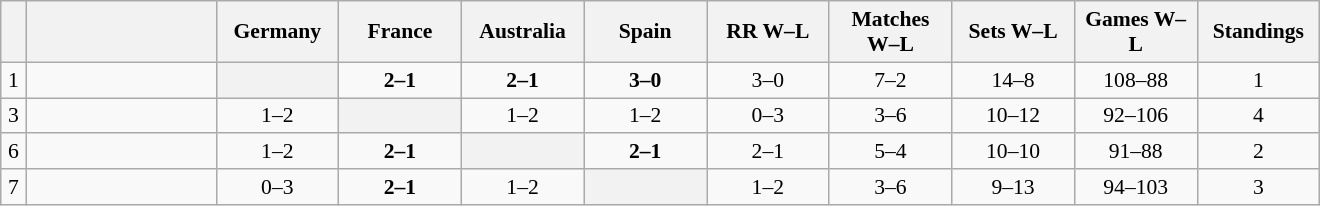<table class="wikitable" style="text-align:center; font-size:90%">
<tr>
<th width=10></th>
<th width=120></th>
<th width=75>Germany<br></th>
<th width=75>France<br></th>
<th width=75>Australia<br></th>
<th width=75>Spain<br></th>
<th width=75>RR W–L</th>
<th width=75>Matches W–L</th>
<th width=75>Sets W–L</th>
<th width=75>Games W–L</th>
<th width=75>Standings</th>
</tr>
<tr>
<td>1</td>
<td style="text-align:left;"></td>
<th bgcolor="#ededed"></th>
<td><strong>2–1</strong></td>
<td><strong>2–1</strong></td>
<td><strong>3–0</strong></td>
<td>3–0</td>
<td>7–2</td>
<td>14–8</td>
<td>108–88</td>
<td>1</td>
</tr>
<tr>
<td>3</td>
<td style="text-align:left;"></td>
<td>1–2</td>
<th bgcolor="#ededed"></th>
<td>1–2</td>
<td>1–2</td>
<td>0–3</td>
<td>3–6</td>
<td>10–12</td>
<td>92–106</td>
<td>4</td>
</tr>
<tr>
<td>6</td>
<td style="text-align:left;"></td>
<td>1–2</td>
<td><strong>2–1</strong></td>
<th bgcolor="#ededed"></th>
<td><strong>2–1</strong></td>
<td>2–1</td>
<td>5–4</td>
<td>10–10</td>
<td>91–88</td>
<td>2</td>
</tr>
<tr>
<td>7</td>
<td style="text-align:left;"></td>
<td>0–3</td>
<td><strong>2–1</strong></td>
<td>1–2</td>
<th bgcolor="#ededed"></th>
<td>1–2</td>
<td>3–6</td>
<td>9–13</td>
<td>94–103</td>
<td>3</td>
</tr>
</table>
